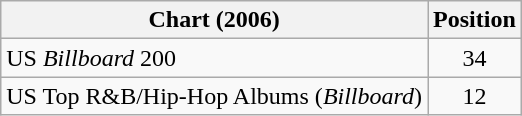<table class="wikitable sortable">
<tr>
<th>Chart (2006)</th>
<th>Position</th>
</tr>
<tr>
<td>US <em>Billboard</em> 200</td>
<td style="text-align:center">34</td>
</tr>
<tr>
<td>US Top R&B/Hip-Hop Albums (<em>Billboard</em>)</td>
<td style="text-align:center">12</td>
</tr>
</table>
